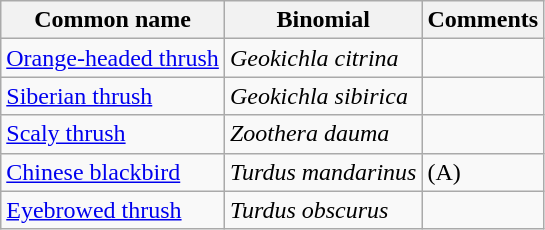<table class="wikitable">
<tr>
<th>Common name</th>
<th>Binomial</th>
<th>Comments</th>
</tr>
<tr>
<td><a href='#'>Orange-headed thrush</a></td>
<td><em>Geokichla citrina</em></td>
<td></td>
</tr>
<tr>
<td><a href='#'>Siberian thrush</a></td>
<td><em>Geokichla sibirica</em></td>
<td></td>
</tr>
<tr>
<td><a href='#'>Scaly thrush</a></td>
<td><em>Zoothera dauma</em></td>
<td></td>
</tr>
<tr>
<td><a href='#'>Chinese blackbird</a></td>
<td><em>Turdus mandarinus</em></td>
<td>(A)</td>
</tr>
<tr>
<td><a href='#'>Eyebrowed thrush</a></td>
<td><em>Turdus obscurus</em></td>
<td></td>
</tr>
</table>
